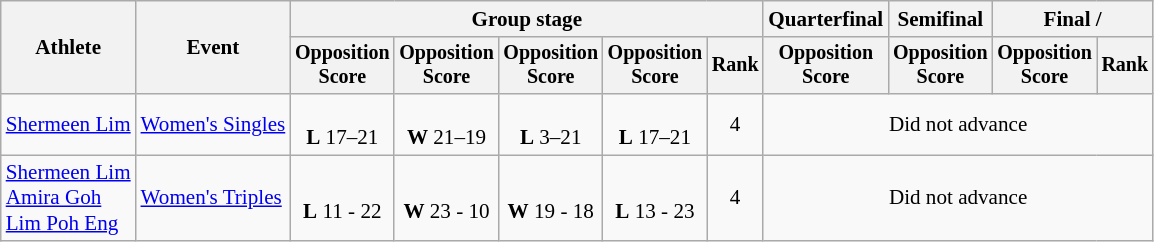<table class="wikitable" style="font-size:88%; text-align:center">
<tr>
<th rowspan=2>Athlete</th>
<th rowspan=2>Event</th>
<th colspan=5>Group stage</th>
<th>Quarterfinal</th>
<th>Semifinal</th>
<th colspan=2>Final / </th>
</tr>
<tr style="font-size:95%">
<th>Opposition<br>Score</th>
<th>Opposition<br>Score</th>
<th>Opposition<br>Score</th>
<th>Opposition<br>Score</th>
<th>Rank</th>
<th>Opposition<br>Score</th>
<th>Opposition<br>Score</th>
<th>Opposition<br>Score</th>
<th>Rank</th>
</tr>
<tr>
<td align=left><a href='#'>Shermeen Lim</a></td>
<td align=left><a href='#'>Women's Singles</a></td>
<td><br><strong>L</strong> 17–21</td>
<td><br><strong>W</strong> 21–19</td>
<td><br><strong>L</strong> 3–21</td>
<td><br><strong>L</strong> 17–21</td>
<td>4</td>
<td colspan="4">Did not advance</td>
</tr>
<tr>
<td align=left><a href='#'>Shermeen Lim</a><br><a href='#'>Amira Goh</a><br><a href='#'>Lim Poh Eng</a></td>
<td align=left><a href='#'>Women's Triples</a></td>
<td><br><strong>L</strong> 11 - 22</td>
<td><br><strong>W</strong> 23 - 10</td>
<td><br><strong>W</strong> 19 - 18</td>
<td><br><strong>L</strong> 13 - 23</td>
<td>4</td>
<td colspan=4>Did not advance</td>
</tr>
</table>
